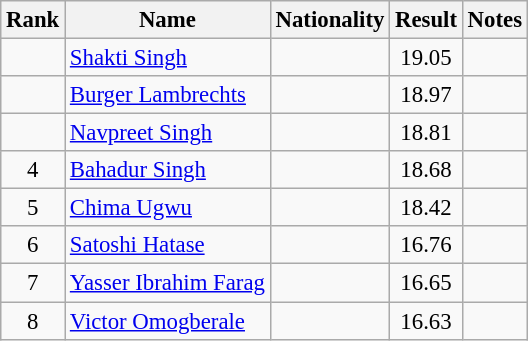<table class="wikitable sortable" style="text-align:center;font-size:95%">
<tr>
<th>Rank</th>
<th>Name</th>
<th>Nationality</th>
<th>Result</th>
<th>Notes</th>
</tr>
<tr>
<td></td>
<td align=left><a href='#'>Shakti Singh</a></td>
<td align=left></td>
<td>19.05</td>
<td></td>
</tr>
<tr>
<td></td>
<td align=left><a href='#'>Burger Lambrechts</a></td>
<td align=left></td>
<td>18.97</td>
<td></td>
</tr>
<tr>
<td></td>
<td align=left><a href='#'>Navpreet Singh</a></td>
<td align=left></td>
<td>18.81</td>
<td></td>
</tr>
<tr>
<td>4</td>
<td align=left><a href='#'>Bahadur Singh</a></td>
<td align=left></td>
<td>18.68</td>
<td></td>
</tr>
<tr>
<td>5</td>
<td align=left><a href='#'>Chima Ugwu</a></td>
<td align=left></td>
<td>18.42</td>
<td></td>
</tr>
<tr>
<td>6</td>
<td align=left><a href='#'>Satoshi Hatase</a></td>
<td align=left></td>
<td>16.76</td>
<td></td>
</tr>
<tr>
<td>7</td>
<td align=left><a href='#'>Yasser Ibrahim Farag</a></td>
<td align=left></td>
<td>16.65</td>
<td></td>
</tr>
<tr>
<td>8</td>
<td align=left><a href='#'>Victor Omogberale</a></td>
<td align=left></td>
<td>16.63</td>
<td></td>
</tr>
</table>
